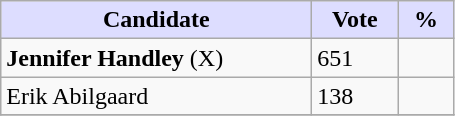<table class="wikitable">
<tr>
<th style="background:#ddf; width:200px;">Candidate</th>
<th style="background:#ddf; width:50px;">Vote</th>
<th style="background:#ddf; width:30px;">%</th>
</tr>
<tr>
<td><strong>Jennifer Handley</strong> (X)</td>
<td>651</td>
<td></td>
</tr>
<tr>
<td>Erik Abilgaard</td>
<td>138</td>
<td></td>
</tr>
<tr>
</tr>
</table>
